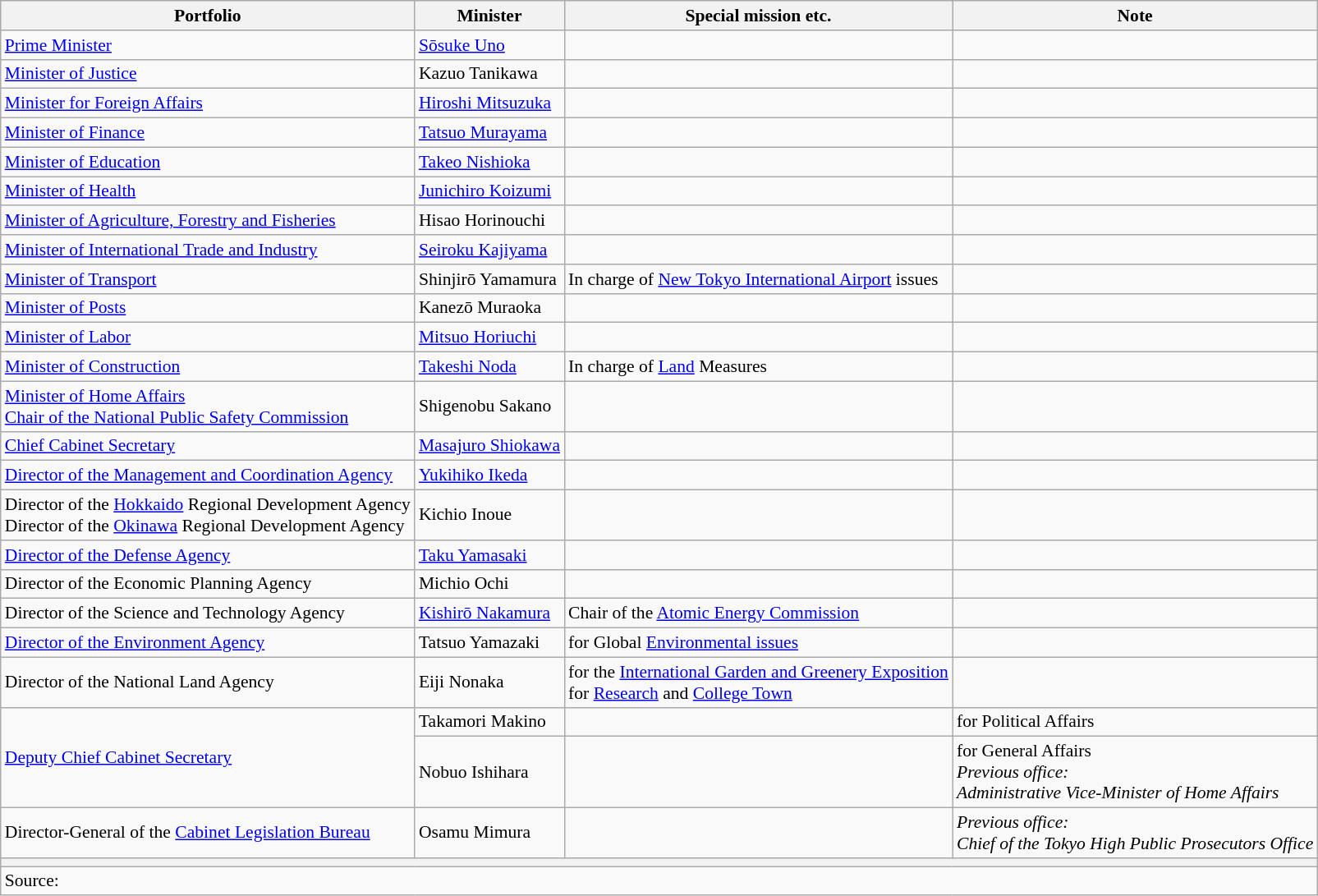<table class="wikitable unsortable" style="font-size: 90%;">
<tr>
<th scope="col">Portfolio</th>
<th scope="col">Minister</th>
<th scope="col">Special mission etc.</th>
<th scope="col">Note</th>
</tr>
<tr>
<td><a href='#'>Prime Minister</a></td>
<td><a href='#'>Sōsuke Uno</a></td>
<td></td>
<td></td>
</tr>
<tr>
<td><a href='#'>Minister of Justice</a></td>
<td>Kazuo Tanikawa</td>
<td></td>
<td></td>
</tr>
<tr>
<td><a href='#'>Minister for Foreign Affairs</a></td>
<td><a href='#'>Hiroshi Mitsuzuka</a></td>
<td></td>
<td></td>
</tr>
<tr>
<td><a href='#'>Minister of Finance</a></td>
<td><a href='#'>Tatsuo Murayama</a></td>
<td></td>
<td></td>
</tr>
<tr>
<td><a href='#'>Minister of Education</a></td>
<td><a href='#'>Takeo Nishioka</a></td>
<td></td>
<td></td>
</tr>
<tr>
<td><a href='#'>Minister of Health</a></td>
<td><a href='#'>Junichiro Koizumi</a></td>
<td></td>
<td></td>
</tr>
<tr>
<td><a href='#'>Minister of Agriculture, Forestry and Fisheries</a></td>
<td>Hisao Horinouchi</td>
<td></td>
<td></td>
</tr>
<tr>
<td><a href='#'>Minister of International Trade and Industry</a></td>
<td><a href='#'>Seiroku Kajiyama</a></td>
<td></td>
<td></td>
</tr>
<tr>
<td><a href='#'>Minister of Transport</a></td>
<td>Shinjirō Yamamura</td>
<td>In charge of <a href='#'>New Tokyo International Airport</a> issues</td>
<td></td>
</tr>
<tr>
<td><a href='#'>Minister of Posts</a></td>
<td>Kanezō Muraoka</td>
<td></td>
<td></td>
</tr>
<tr>
<td><a href='#'>Minister of Labor</a></td>
<td><a href='#'>Mitsuo Horiuchi</a></td>
<td></td>
<td></td>
</tr>
<tr>
<td><a href='#'>Minister of Construction</a></td>
<td><a href='#'>Takeshi Noda</a></td>
<td>In charge of <a href='#'>Land</a> Measures</td>
<td></td>
</tr>
<tr>
<td><a href='#'>Minister of Home Affairs</a><br><a href='#'>Chair of the National Public Safety Commission</a></td>
<td>Shigenobu Sakano</td>
<td></td>
<td></td>
</tr>
<tr>
<td><a href='#'>Chief Cabinet Secretary</a></td>
<td><a href='#'>Masajuro Shiokawa</a></td>
<td></td>
<td></td>
</tr>
<tr>
<td><a href='#'>Director of the Management and Coordination Agency</a></td>
<td><a href='#'>Yukihiko Ikeda</a></td>
<td></td>
<td></td>
</tr>
<tr>
<td>Director of the <a href='#'>Hokkaido</a> Regional Development Agency<br>Director of the <a href='#'>Okinawa</a> Regional Development Agency</td>
<td>Kichio Inoue</td>
<td></td>
<td></td>
</tr>
<tr>
<td><a href='#'>Director of the Defense Agency</a></td>
<td><a href='#'>Taku Yamasaki</a></td>
<td></td>
<td></td>
</tr>
<tr>
<td>Director of the Economic Planning Agency</td>
<td>Michio Ochi</td>
<td></td>
<td></td>
</tr>
<tr>
<td>Director of the Science and Technology Agency</td>
<td><a href='#'>Kishirō Nakamura</a></td>
<td>Chair of the <a href='#'>Atomic Energy Commission</a></td>
<td></td>
</tr>
<tr>
<td><a href='#'>Director of the Environment Agency</a></td>
<td>Tatsuo Yamazaki</td>
<td>for Global <a href='#'>Environmental issues</a></td>
<td></td>
</tr>
<tr>
<td>Director of the National Land Agency</td>
<td>Eiji Nonaka</td>
<td>for the <a href='#'>International Garden and Greenery Exposition</a><br>for <a href='#'>Research</a> and <a href='#'>College Town</a></td>
<td></td>
</tr>
<tr>
<td rowspan=2><a href='#'>Deputy Chief Cabinet Secretary</a></td>
<td>Takamori Makino</td>
<td></td>
<td>for Political Affairs</td>
</tr>
<tr>
<td>Nobuo Ishihara</td>
<td></td>
<td>for General Affairs<br><em>Previous office:<br>Administrative Vice-Minister of Home Affairs</em></td>
</tr>
<tr>
<td>Director-General of the <a href='#'>Cabinet Legislation Bureau</a></td>
<td>Osamu Mimura</td>
<td></td>
<td><em>Previous office:<br>Chief of the Tokyo High Public Prosecutors Office</em></td>
</tr>
<tr>
<th colspan="4"></th>
</tr>
<tr>
<td colspan="4">Source:</td>
</tr>
</table>
